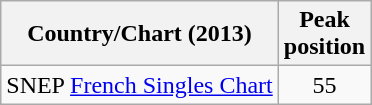<table class="wikitable sortable">
<tr>
<th>Country/Chart (2013)</th>
<th>Peak<br>position</th>
</tr>
<tr>
<td>SNEP <a href='#'>French Singles Chart</a></td>
<td style="text-align:center;">55</td>
</tr>
</table>
